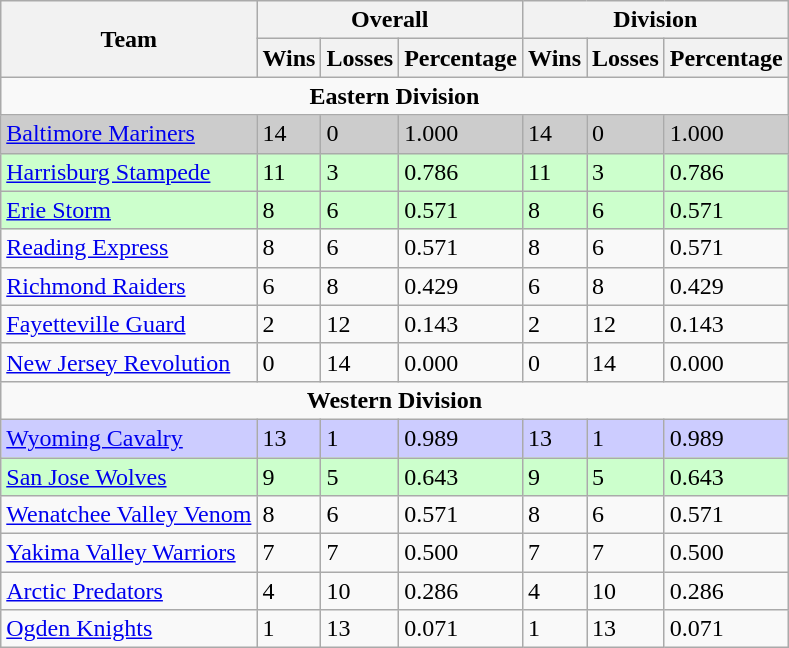<table class="wikitable">
<tr>
<th rowspan="2" align="center">Team</th>
<th colspan="3" align="center">Overall</th>
<th colspan="3" align="center">Division</th>
</tr>
<tr>
<th>Wins</th>
<th>Losses</th>
<th>Percentage</th>
<th>Wins</th>
<th>Losses</th>
<th>Percentage</th>
</tr>
<tr>
<td colspan="7" align="center"><strong>Eastern Division</strong></td>
</tr>
<tr bgcolor=#cccccc>
<td><a href='#'>Baltimore Mariners</a></td>
<td>14</td>
<td>0</td>
<td>1.000</td>
<td>14</td>
<td>0</td>
<td>1.000</td>
</tr>
<tr bgcolor=#ccffcc>
<td><a href='#'>Harrisburg Stampede</a></td>
<td>11</td>
<td>3</td>
<td>0.786</td>
<td>11</td>
<td>3</td>
<td>0.786</td>
</tr>
<tr bgcolor=#ccffcc>
<td><a href='#'>Erie Storm</a></td>
<td>8</td>
<td>6</td>
<td>0.571</td>
<td>8</td>
<td>6</td>
<td>0.571</td>
</tr>
<tr>
<td><a href='#'>Reading Express</a></td>
<td>8</td>
<td>6</td>
<td>0.571</td>
<td>8</td>
<td>6</td>
<td>0.571</td>
</tr>
<tr>
<td><a href='#'>Richmond Raiders</a></td>
<td>6</td>
<td>8</td>
<td>0.429</td>
<td>6</td>
<td>8</td>
<td>0.429</td>
</tr>
<tr>
<td><a href='#'>Fayetteville Guard</a></td>
<td>2</td>
<td>12</td>
<td>0.143</td>
<td>2</td>
<td>12</td>
<td>0.143</td>
</tr>
<tr>
<td><a href='#'>New Jersey Revolution</a></td>
<td>0</td>
<td>14</td>
<td>0.000</td>
<td>0</td>
<td>14</td>
<td>0.000</td>
</tr>
<tr>
<td colspan="7" align="center"><strong>Western Division</strong></td>
</tr>
<tr bgcolor=#ccccff>
<td><a href='#'>Wyoming Cavalry</a></td>
<td>13</td>
<td>1</td>
<td>0.989</td>
<td>13</td>
<td>1</td>
<td>0.989</td>
</tr>
<tr bgcolor=#ccffcc>
<td><a href='#'>San Jose Wolves</a></td>
<td>9</td>
<td>5</td>
<td>0.643</td>
<td>9</td>
<td>5</td>
<td>0.643</td>
</tr>
<tr>
<td><a href='#'>Wenatchee Valley Venom</a></td>
<td>8</td>
<td>6</td>
<td>0.571</td>
<td>8</td>
<td>6</td>
<td>0.571</td>
</tr>
<tr>
<td><a href='#'>Yakima Valley Warriors</a></td>
<td>7</td>
<td>7</td>
<td>0.500</td>
<td>7</td>
<td>7</td>
<td>0.500</td>
</tr>
<tr>
<td><a href='#'>Arctic Predators</a></td>
<td>4</td>
<td>10</td>
<td>0.286</td>
<td>4</td>
<td>10</td>
<td>0.286</td>
</tr>
<tr>
<td><a href='#'>Ogden Knights</a></td>
<td>1</td>
<td>13</td>
<td>0.071</td>
<td>1</td>
<td>13</td>
<td>0.071</td>
</tr>
</table>
